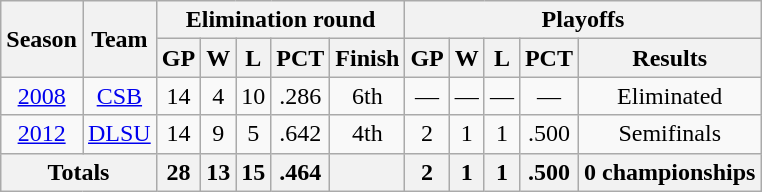<table class="wikitable" style="text-align:center">
<tr>
<th rowspan="2">Season</th>
<th rowspan="2">Team</th>
<th colspan="5">Elimination round</th>
<th colspan="5">Playoffs</th>
</tr>
<tr>
<th>GP</th>
<th>W</th>
<th>L</th>
<th>PCT</th>
<th>Finish</th>
<th>GP</th>
<th>W</th>
<th>L</th>
<th>PCT</th>
<th>Results</th>
</tr>
<tr>
<td><a href='#'>2008</a></td>
<td><a href='#'>CSB</a></td>
<td>14</td>
<td>4</td>
<td>10</td>
<td>.286</td>
<td>6th</td>
<td>—</td>
<td>—</td>
<td>—</td>
<td>—</td>
<td>Eliminated</td>
</tr>
<tr>
<td><a href='#'>2012</a></td>
<td><a href='#'>DLSU</a></td>
<td>14</td>
<td>9</td>
<td>5</td>
<td>.642</td>
<td>4th</td>
<td>2</td>
<td>1</td>
<td>1</td>
<td>.500</td>
<td>Semifinals</td>
</tr>
<tr>
<th colspan="2">Totals</th>
<th>28</th>
<th>13</th>
<th>15</th>
<th>.464</th>
<th></th>
<th>2</th>
<th>1</th>
<th>1</th>
<th>.500</th>
<th>0 championships</th>
</tr>
</table>
